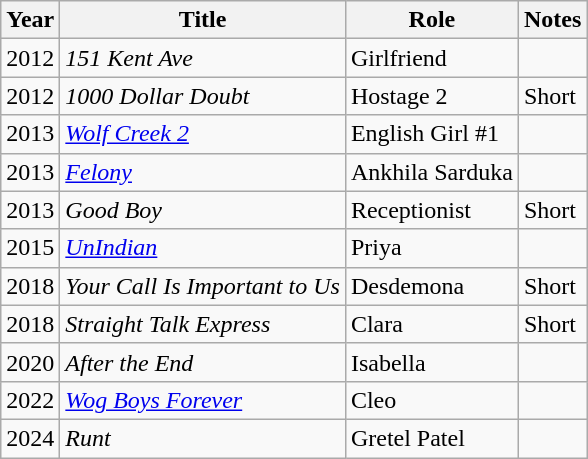<table class="wikitable sortable">
<tr>
<th>Year</th>
<th>Title</th>
<th>Role</th>
<th class="unsortable">Notes</th>
</tr>
<tr>
<td>2012</td>
<td><em>151 Kent Ave</em></td>
<td>Girlfriend</td>
<td></td>
</tr>
<tr>
<td>2012</td>
<td><em>1000 Dollar Doubt</em></td>
<td>Hostage 2</td>
<td>Short</td>
</tr>
<tr>
<td>2013</td>
<td><em><a href='#'>Wolf Creek 2</a></em></td>
<td>English Girl #1</td>
<td></td>
</tr>
<tr>
<td>2013</td>
<td><em><a href='#'>Felony</a></em></td>
<td>Ankhila Sarduka</td>
<td></td>
</tr>
<tr>
<td>2013</td>
<td><em>Good Boy</em></td>
<td>Receptionist</td>
<td>Short</td>
</tr>
<tr>
<td>2015</td>
<td><em><a href='#'>UnIndian</a></em></td>
<td>Priya</td>
<td></td>
</tr>
<tr>
<td>2018</td>
<td><em>Your Call Is Important to Us</em></td>
<td>Desdemona</td>
<td>Short</td>
</tr>
<tr>
<td>2018</td>
<td><em>Straight Talk Express</em></td>
<td>Clara</td>
<td>Short</td>
</tr>
<tr>
<td>2020</td>
<td><em>After the End</em></td>
<td>Isabella</td>
<td></td>
</tr>
<tr>
<td>2022</td>
<td><em><a href='#'>Wog Boys Forever</a></em></td>
<td>Cleo</td>
<td></td>
</tr>
<tr>
<td>2024</td>
<td><em>Runt</em></td>
<td>Gretel Patel</td>
<td></td>
</tr>
</table>
